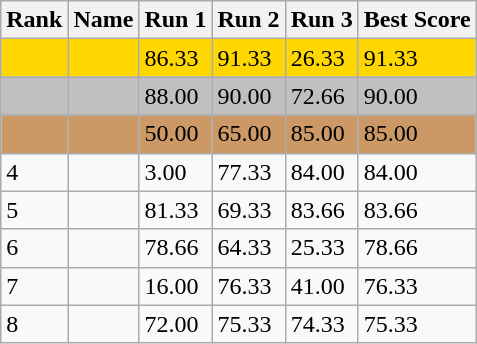<table class="wikitable">
<tr>
<th>Rank</th>
<th>Name</th>
<th>Run 1</th>
<th>Run 2</th>
<th>Run 3</th>
<th>Best Score</th>
</tr>
<tr style="background:gold;">
<td></td>
<td></td>
<td>86.33</td>
<td>91.33</td>
<td>26.33</td>
<td>91.33</td>
</tr>
<tr style="background:silver;">
<td></td>
<td></td>
<td>88.00</td>
<td>90.00</td>
<td>72.66</td>
<td>90.00</td>
</tr>
<tr style="background:#CC9966;">
<td></td>
<td></td>
<td>50.00</td>
<td>65.00</td>
<td>85.00</td>
<td>85.00</td>
</tr>
<tr>
<td>4</td>
<td></td>
<td>3.00</td>
<td>77.33</td>
<td>84.00</td>
<td>84.00</td>
</tr>
<tr>
<td>5</td>
<td></td>
<td>81.33</td>
<td>69.33</td>
<td>83.66</td>
<td>83.66</td>
</tr>
<tr>
<td>6</td>
<td></td>
<td>78.66</td>
<td>64.33</td>
<td>25.33</td>
<td>78.66</td>
</tr>
<tr>
<td>7</td>
<td></td>
<td>16.00</td>
<td>76.33</td>
<td>41.00</td>
<td>76.33</td>
</tr>
<tr>
<td>8</td>
<td></td>
<td>72.00</td>
<td>75.33</td>
<td>74.33</td>
<td>75.33</td>
</tr>
</table>
